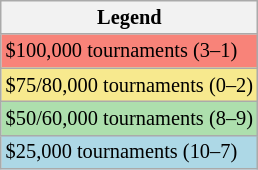<table class="wikitable" style=font-size:85%>
<tr>
<th>Legend</th>
</tr>
<tr style="background:#f88379;">
<td>$100,000 tournaments (3–1)</td>
</tr>
<tr style="background:#f7e98e;">
<td>$75/80,000 tournaments (0–2)</td>
</tr>
<tr style="background:#addfad;">
<td>$50/60,000 tournaments (8–9)</td>
</tr>
<tr style="background:lightblue;">
<td>$25,000 tournaments (10–7)</td>
</tr>
</table>
